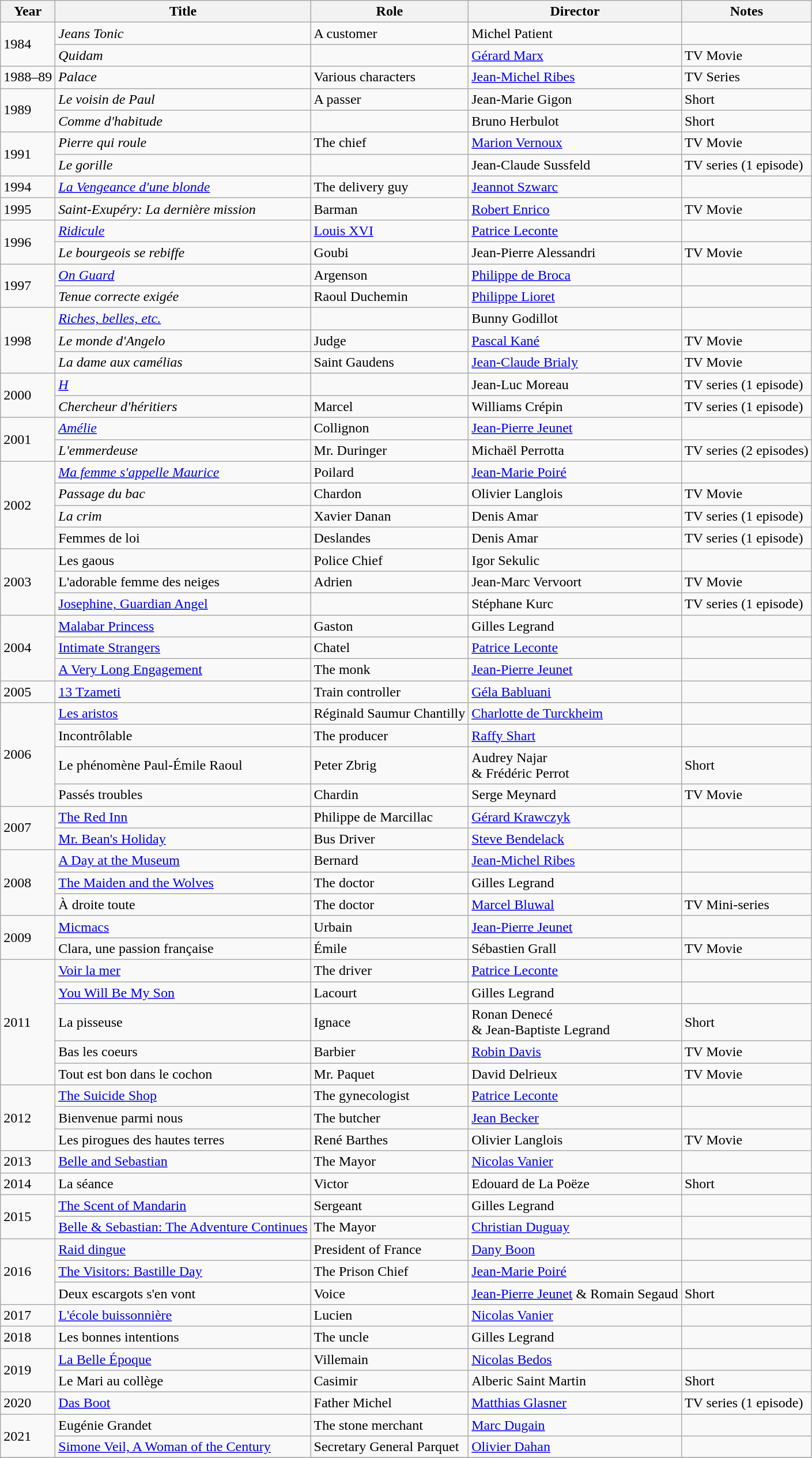<table class="wikitable sortable">
<tr>
<th>Year</th>
<th>Title</th>
<th>Role</th>
<th>Director</th>
<th class="unsortable">Notes</th>
</tr>
<tr>
<td rowspan=2>1984</td>
<td><em>Jeans Tonic</em></td>
<td>A customer</td>
<td>Michel Patient</td>
<td></td>
</tr>
<tr>
<td><em>Quidam</em></td>
<td></td>
<td><a href='#'>Gérard Marx</a></td>
<td>TV Movie</td>
</tr>
<tr>
<td>1988–89</td>
<td><em>Palace</em></td>
<td>Various characters</td>
<td><a href='#'>Jean-Michel Ribes</a></td>
<td>TV Series</td>
</tr>
<tr>
<td rowspan=2>1989</td>
<td><em>Le voisin de Paul</em></td>
<td>A passer</td>
<td>Jean-Marie Gigon</td>
<td>Short</td>
</tr>
<tr>
<td><em>Comme d'habitude</em></td>
<td></td>
<td>Bruno Herbulot</td>
<td>Short</td>
</tr>
<tr>
<td rowspan=2>1991</td>
<td><em>Pierre qui roule</em></td>
<td>The chief</td>
<td><a href='#'>Marion Vernoux</a></td>
<td>TV Movie</td>
</tr>
<tr>
<td><em>Le gorille</em></td>
<td></td>
<td>Jean-Claude Sussfeld</td>
<td>TV series (1 episode)</td>
</tr>
<tr>
<td>1994</td>
<td><em><a href='#'>La Vengeance d'une blonde</a></em></td>
<td>The delivery guy</td>
<td><a href='#'>Jeannot Szwarc</a></td>
<td></td>
</tr>
<tr>
<td>1995</td>
<td><em>Saint-Exupéry: La dernière mission</em></td>
<td>Barman</td>
<td><a href='#'>Robert Enrico</a></td>
<td>TV Movie</td>
</tr>
<tr>
<td rowspan=2>1996</td>
<td><em><a href='#'>Ridicule</a></em></td>
<td><a href='#'>Louis XVI</a></td>
<td><a href='#'>Patrice Leconte</a></td>
<td></td>
</tr>
<tr>
<td><em>Le bourgeois se rebiffe</em></td>
<td>Goubi</td>
<td>Jean-Pierre Alessandri</td>
<td>TV Movie</td>
</tr>
<tr>
<td rowspan=2>1997</td>
<td><em><a href='#'>On Guard</a></em></td>
<td>Argenson</td>
<td><a href='#'>Philippe de Broca</a></td>
<td></td>
</tr>
<tr>
<td><em>Tenue correcte exigée</em></td>
<td>Raoul Duchemin</td>
<td><a href='#'>Philippe Lioret</a></td>
<td></td>
</tr>
<tr>
<td rowspan=3>1998</td>
<td><em><a href='#'>Riches, belles, etc.</a></em></td>
<td></td>
<td>Bunny Godillot</td>
<td></td>
</tr>
<tr>
<td><em>Le monde d'Angelo</em></td>
<td>Judge</td>
<td><a href='#'>Pascal Kané</a></td>
<td>TV Movie</td>
</tr>
<tr>
<td><em>La dame aux camélias</em></td>
<td>Saint Gaudens</td>
<td><a href='#'>Jean-Claude Brialy</a></td>
<td>TV Movie</td>
</tr>
<tr>
<td rowspan=2>2000</td>
<td><em><a href='#'>H</a></em></td>
<td></td>
<td>Jean-Luc Moreau</td>
<td>TV series (1 episode)</td>
</tr>
<tr>
<td><em>Chercheur d'héritiers</em></td>
<td>Marcel</td>
<td>Williams Crépin</td>
<td>TV series (1 episode)</td>
</tr>
<tr>
<td rowspan=2>2001</td>
<td><em><a href='#'>Amélie</a></em></td>
<td>Collignon</td>
<td><a href='#'>Jean-Pierre Jeunet</a></td>
<td></td>
</tr>
<tr>
<td><em>L'emmerdeuse</em></td>
<td>Mr. Duringer</td>
<td>Michaël Perrotta</td>
<td>TV series (2 episodes)</td>
</tr>
<tr>
<td rowspan=4>2002</td>
<td><em><a href='#'>Ma femme s'appelle Maurice</a></em></td>
<td>Poilard</td>
<td><a href='#'>Jean-Marie Poiré</a></td>
<td></td>
</tr>
<tr>
<td><em>Passage du bac</em></td>
<td>Chardon</td>
<td>Olivier Langlois</td>
<td>TV Movie</td>
</tr>
<tr>
<td><em>La crim<strong></td>
<td>Xavier Danan</td>
<td>Denis Amar</td>
<td>TV series (1 episode)</td>
</tr>
<tr>
<td></em>Femmes de loi<em></td>
<td>Deslandes</td>
<td>Denis Amar</td>
<td>TV series (1 episode)</td>
</tr>
<tr>
<td rowspan=3>2003</td>
<td></em>Les gaous<em></td>
<td>Police Chief</td>
<td>Igor Sekulic</td>
<td></td>
</tr>
<tr>
<td></em>L'adorable femme des neiges<em></td>
<td>Adrien</td>
<td>Jean-Marc Vervoort</td>
<td>TV Movie</td>
</tr>
<tr>
<td></em><a href='#'>Josephine, Guardian Angel</a><em></td>
<td></td>
<td>Stéphane Kurc</td>
<td>TV series (1 episode)</td>
</tr>
<tr>
<td rowspan=3>2004</td>
<td></em><a href='#'>Malabar Princess</a><em></td>
<td>Gaston</td>
<td>Gilles Legrand</td>
<td></td>
</tr>
<tr>
<td></em><a href='#'>Intimate Strangers</a><em></td>
<td>Chatel</td>
<td><a href='#'>Patrice Leconte</a></td>
<td></td>
</tr>
<tr>
<td></em><a href='#'>A Very Long Engagement</a><em></td>
<td>The monk</td>
<td><a href='#'>Jean-Pierre Jeunet</a></td>
<td></td>
</tr>
<tr>
<td rowspan=1>2005</td>
<td></em><a href='#'>13 Tzameti</a><em></td>
<td>Train controller</td>
<td><a href='#'>Géla Babluani</a></td>
<td></td>
</tr>
<tr>
<td rowspan=4>2006</td>
<td></em><a href='#'>Les aristos</a><em></td>
<td>Réginald Saumur Chantilly</td>
<td><a href='#'>Charlotte de Turckheim</a></td>
<td></td>
</tr>
<tr>
<td></em>Incontrôlable<em></td>
<td>The producer</td>
<td><a href='#'>Raffy Shart</a></td>
<td></td>
</tr>
<tr>
<td></em>Le phénomène Paul-Émile Raoul<em></td>
<td>Peter Zbrig</td>
<td>Audrey Najar <br> & Frédéric Perrot</td>
<td>Short</td>
</tr>
<tr>
<td></em>Passés troubles<em></td>
<td>Chardin</td>
<td>Serge Meynard</td>
<td>TV Movie</td>
</tr>
<tr>
<td rowspan=2>2007</td>
<td></em><a href='#'>The Red Inn</a><em></td>
<td>Philippe de Marcillac</td>
<td><a href='#'>Gérard Krawczyk</a></td>
<td></td>
</tr>
<tr>
<td></em><a href='#'>Mr. Bean's Holiday</a><em></td>
<td>Bus Driver</td>
<td><a href='#'>Steve Bendelack</a></td>
<td></td>
</tr>
<tr>
<td rowspan=3>2008</td>
<td></em><a href='#'>A Day at the Museum</a><em></td>
<td>Bernard</td>
<td><a href='#'>Jean-Michel Ribes</a></td>
<td></td>
</tr>
<tr>
<td></em><a href='#'>The Maiden and the Wolves</a><em></td>
<td>The doctor</td>
<td>Gilles Legrand</td>
<td></td>
</tr>
<tr>
<td></em>À droite toute<em></td>
<td>The doctor</td>
<td><a href='#'>Marcel Bluwal</a></td>
<td>TV Mini-series</td>
</tr>
<tr>
<td rowspan=2>2009</td>
<td></em><a href='#'>Micmacs</a><em></td>
<td>Urbain</td>
<td><a href='#'>Jean-Pierre Jeunet</a></td>
<td></td>
</tr>
<tr>
<td></em>Clara, une passion française<em></td>
<td>Émile</td>
<td>Sébastien Grall</td>
<td>TV Movie</td>
</tr>
<tr>
<td rowspan=5>2011</td>
<td></em><a href='#'>Voir la mer</a><em></td>
<td>The driver</td>
<td><a href='#'>Patrice Leconte</a></td>
<td></td>
</tr>
<tr>
<td></em><a href='#'>You Will Be My Son</a><em></td>
<td>Lacourt</td>
<td>Gilles Legrand</td>
<td></td>
</tr>
<tr>
<td></em>La pisseuse<em></td>
<td>Ignace</td>
<td>Ronan Denecé <br> & Jean-Baptiste Legrand</td>
<td>Short</td>
</tr>
<tr>
<td></em>Bas les coeurs<em></td>
<td>Barbier</td>
<td><a href='#'>Robin Davis</a></td>
<td>TV Movie</td>
</tr>
<tr>
<td></em>Tout est bon dans le cochon<em></td>
<td>Mr. Paquet</td>
<td>David Delrieux</td>
<td>TV Movie</td>
</tr>
<tr>
<td rowspan=3>2012</td>
<td></em><a href='#'>The Suicide Shop</a><em></td>
<td>The gynecologist</td>
<td><a href='#'>Patrice Leconte</a></td>
<td></td>
</tr>
<tr>
<td></em>Bienvenue parmi nous<em></td>
<td>The butcher</td>
<td><a href='#'>Jean Becker</a></td>
<td></td>
</tr>
<tr>
<td></em>Les pirogues des hautes terres<em></td>
<td>René Barthes</td>
<td>Olivier Langlois</td>
<td>TV Movie</td>
</tr>
<tr>
<td>2013</td>
<td></em><a href='#'>Belle and Sebastian</a><em></td>
<td>The Mayor</td>
<td><a href='#'>Nicolas Vanier</a></td>
<td></td>
</tr>
<tr>
<td>2014</td>
<td></em>La séance<em></td>
<td>Victor</td>
<td>Edouard de La Poëze</td>
<td>Short</td>
</tr>
<tr>
<td rowspan=2>2015</td>
<td></em><a href='#'>The Scent of Mandarin</a><em></td>
<td>Sergeant</td>
<td>Gilles Legrand</td>
<td></td>
</tr>
<tr>
<td></em><a href='#'>Belle & Sebastian: The Adventure Continues</a><em></td>
<td>The Mayor</td>
<td><a href='#'>Christian Duguay</a></td>
<td></td>
</tr>
<tr>
<td rowspan=3>2016</td>
<td></em><a href='#'>Raid dingue</a><em></td>
<td>President of France</td>
<td><a href='#'>Dany Boon</a></td>
<td></td>
</tr>
<tr>
<td></em><a href='#'>The Visitors: Bastille Day</a><em></td>
<td>The Prison Chief</td>
<td><a href='#'>Jean-Marie Poiré</a></td>
<td></td>
</tr>
<tr>
<td></em>Deux escargots s'en vont<em></td>
<td>Voice</td>
<td><a href='#'>Jean-Pierre Jeunet</a> & Romain Segaud</td>
<td>Short</td>
</tr>
<tr>
<td>2017</td>
<td></em><a href='#'>L'école buissonnière</a><em></td>
<td>Lucien</td>
<td><a href='#'>Nicolas Vanier</a></td>
<td></td>
</tr>
<tr>
<td>2018</td>
<td></em>Les bonnes intentions<em></td>
<td>The uncle</td>
<td>Gilles Legrand</td>
<td></td>
</tr>
<tr>
<td rowspan=2>2019</td>
<td></em><a href='#'>La Belle Époque</a><em></td>
<td>Villemain</td>
<td><a href='#'>Nicolas Bedos</a></td>
<td></td>
</tr>
<tr>
<td></em>Le Mari au collège<em></td>
<td>Casimir</td>
<td>Alberic Saint Martin</td>
<td>Short</td>
</tr>
<tr>
<td>2020</td>
<td></em><a href='#'>Das Boot</a><em></td>
<td>Father Michel</td>
<td><a href='#'>Matthias Glasner</a></td>
<td>TV series (1 episode)</td>
</tr>
<tr>
<td rowspan=2>2021</td>
<td></em>Eugénie Grandet<em></td>
<td>The stone merchant</td>
<td><a href='#'>Marc Dugain</a></td>
<td></td>
</tr>
<tr>
<td></em><a href='#'>Simone Veil, A Woman of the Century</a><em></td>
<td>Secretary General Parquet</td>
<td><a href='#'>Olivier Dahan</a></td>
<td></td>
</tr>
<tr>
</tr>
</table>
